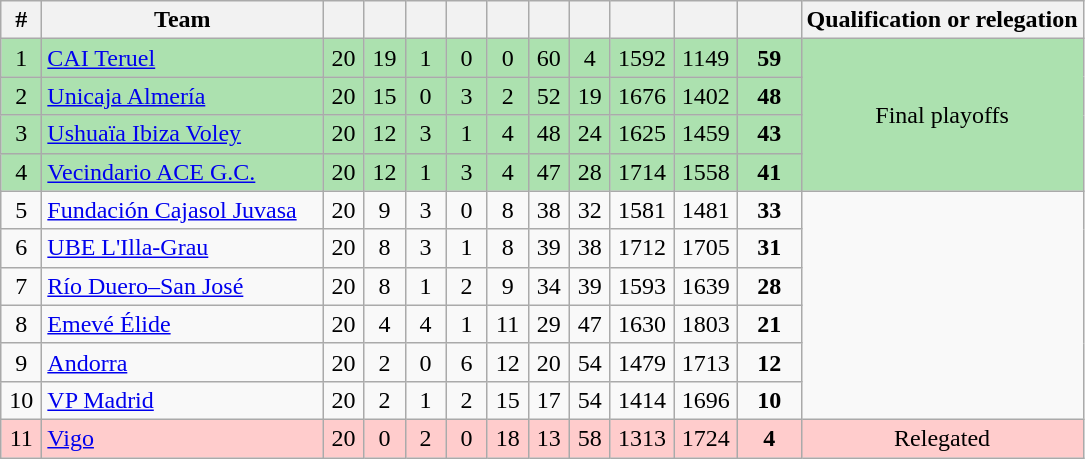<table class="wikitable" style="text-align:center;">
<tr>
<th width=20>#</th>
<th width=180>Team</th>
<th width=20></th>
<th width=20></th>
<th width=20></th>
<th width=20></th>
<th width=20></th>
<th width=20></th>
<th width=20></th>
<th width=35></th>
<th width=35></th>
<th width=35></th>
<th>Qualification or relegation</th>
</tr>
<tr style="background: #ACE1AF">
<td>1</td>
<td align=left><a href='#'>CAI Teruel</a></td>
<td>20</td>
<td>19</td>
<td>1</td>
<td>0</td>
<td>0</td>
<td>60</td>
<td>4</td>
<td>1592</td>
<td>1149</td>
<td><strong>59</strong></td>
<td rowspan=4>Final playoffs</td>
</tr>
<tr style="background: #ACE1AF">
<td>2</td>
<td align=left><a href='#'>Unicaja Almería</a></td>
<td>20</td>
<td>15</td>
<td>0</td>
<td>3</td>
<td>2</td>
<td>52</td>
<td>19</td>
<td>1676</td>
<td>1402</td>
<td><strong>48</strong></td>
</tr>
<tr style="background: #ACE1AF">
<td>3</td>
<td align=left><a href='#'>Ushuaïa Ibiza Voley</a></td>
<td>20</td>
<td>12</td>
<td>3</td>
<td>1</td>
<td>4</td>
<td>48</td>
<td>24</td>
<td>1625</td>
<td>1459</td>
<td><strong>43</strong></td>
</tr>
<tr style="background: #ACE1AF">
<td>4</td>
<td align=left><a href='#'>Vecindario ACE G.C.</a></td>
<td>20</td>
<td>12</td>
<td>1</td>
<td>3</td>
<td>4</td>
<td>47</td>
<td>28</td>
<td>1714</td>
<td>1558</td>
<td><strong>41</strong></td>
</tr>
<tr>
<td>5</td>
<td align=left><a href='#'>Fundación Cajasol Juvasa</a></td>
<td>20</td>
<td>9</td>
<td>3</td>
<td>0</td>
<td>8</td>
<td>38</td>
<td>32</td>
<td>1581</td>
<td>1481</td>
<td><strong>33</strong></td>
</tr>
<tr>
<td>6</td>
<td align=left><a href='#'>UBE L'Illa-Grau</a></td>
<td>20</td>
<td>8</td>
<td>3</td>
<td>1</td>
<td>8</td>
<td>39</td>
<td>38</td>
<td>1712</td>
<td>1705</td>
<td><strong>31</strong></td>
</tr>
<tr>
<td>7</td>
<td align=left><a href='#'>Río Duero–San José</a></td>
<td>20</td>
<td>8</td>
<td>1</td>
<td>2</td>
<td>9</td>
<td>34</td>
<td>39</td>
<td>1593</td>
<td>1639</td>
<td><strong>28</strong></td>
</tr>
<tr>
<td>8</td>
<td align=left><a href='#'>Emevé Élide</a></td>
<td>20</td>
<td>4</td>
<td>4</td>
<td>1</td>
<td>11</td>
<td>29</td>
<td>47</td>
<td>1630</td>
<td>1803</td>
<td><strong>21</strong></td>
</tr>
<tr>
<td>9</td>
<td align=left><a href='#'>Andorra</a></td>
<td>20</td>
<td>2</td>
<td>0</td>
<td>6</td>
<td>12</td>
<td>20</td>
<td>54</td>
<td>1479</td>
<td>1713</td>
<td><strong>12</strong></td>
</tr>
<tr>
<td>10</td>
<td align=left><a href='#'>VP Madrid</a></td>
<td>20</td>
<td>2</td>
<td>1</td>
<td>2</td>
<td>15</td>
<td>17</td>
<td>54</td>
<td>1414</td>
<td>1696</td>
<td><strong>10</strong></td>
</tr>
<tr style="background: #FFCCCC;">
<td>11</td>
<td align=left><a href='#'>Vigo</a></td>
<td>20</td>
<td>0</td>
<td>2</td>
<td>0</td>
<td>18</td>
<td>13</td>
<td>58</td>
<td>1313</td>
<td>1724</td>
<td><strong>4</strong></td>
<td>Relegated</td>
</tr>
</table>
